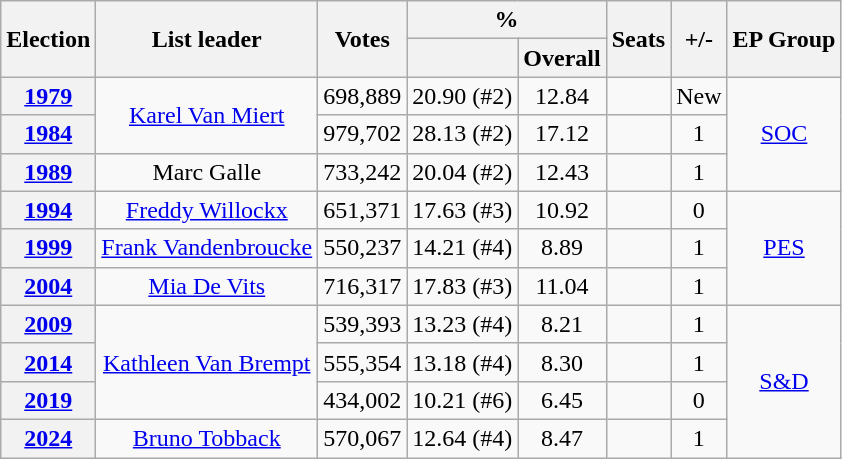<table class="wikitable" style="text-align:center;">
<tr>
<th rowspan=2>Election</th>
<th rowspan=2>List leader</th>
<th rowspan=2>Votes</th>
<th colspan=2>%</th>
<th rowspan=2>Seats</th>
<th rowspan=2>+/-</th>
<th rowspan=2>EP Group</th>
</tr>
<tr>
<th></th>
<th>Overall</th>
</tr>
<tr>
<th><a href='#'>1979</a></th>
<td rowspan=2><a href='#'>Karel Van Miert</a></td>
<td>698,889</td>
<td>20.90 (#2)</td>
<td>12.84</td>
<td></td>
<td>New</td>
<td rowspan=3><a href='#'>SOC</a></td>
</tr>
<tr>
<th><a href='#'>1984</a></th>
<td>979,702</td>
<td>28.13 (#2)</td>
<td>17.12</td>
<td></td>
<td> 1</td>
</tr>
<tr>
<th><a href='#'>1989</a></th>
<td>Marc Galle</td>
<td>733,242</td>
<td>20.04 (#2)</td>
<td>12.43</td>
<td></td>
<td> 1</td>
</tr>
<tr>
<th><a href='#'>1994</a></th>
<td><a href='#'>Freddy Willockx</a></td>
<td>651,371</td>
<td>17.63 (#3)</td>
<td>10.92</td>
<td></td>
<td> 0</td>
<td rowspan=3><a href='#'>PES</a></td>
</tr>
<tr>
<th><a href='#'>1999</a></th>
<td><a href='#'>Frank Vandenbroucke</a></td>
<td>550,237</td>
<td>14.21 (#4)</td>
<td>8.89</td>
<td></td>
<td> 1</td>
</tr>
<tr>
<th><a href='#'>2004</a></th>
<td><a href='#'>Mia De Vits</a></td>
<td>716,317</td>
<td>17.83 (#3)</td>
<td>11.04</td>
<td></td>
<td> 1</td>
</tr>
<tr>
<th><a href='#'>2009</a></th>
<td rowspan=3><a href='#'>Kathleen Van Brempt</a></td>
<td>539,393</td>
<td>13.23 (#4)</td>
<td>8.21</td>
<td></td>
<td> 1</td>
<td rowspan=4><a href='#'>S&D</a></td>
</tr>
<tr>
<th><a href='#'>2014</a></th>
<td>555,354</td>
<td>13.18 (#4)</td>
<td>8.30</td>
<td></td>
<td> 1</td>
</tr>
<tr>
<th><a href='#'>2019</a></th>
<td>434,002</td>
<td>10.21 (#6)</td>
<td>6.45</td>
<td></td>
<td> 0</td>
</tr>
<tr>
<th><a href='#'>2024</a></th>
<td><a href='#'>Bruno Tobback</a></td>
<td>570,067</td>
<td>12.64 (#4)</td>
<td>8.47</td>
<td></td>
<td> 1</td>
</tr>
</table>
